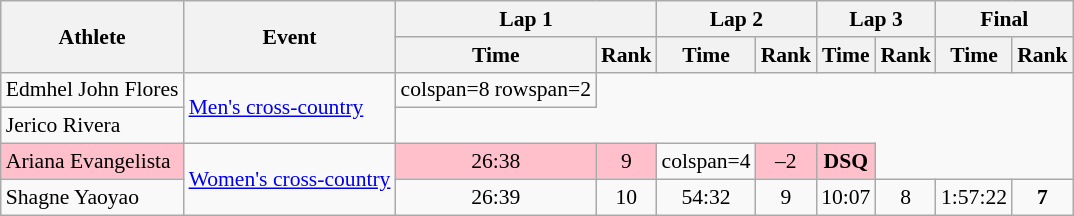<table class=wikitable style="font-size:90%; text-align:center">
<tr>
<th rowspan="2">Athlete</th>
<th rowspan="2">Event</th>
<th colspan=2>Lap 1</th>
<th colspan=2>Lap 2</th>
<th colspan=2>Lap 3</th>
<th colspan=2>Final</th>
</tr>
<tr>
<th>Time</th>
<th>Rank</th>
<th>Time</th>
<th>Rank</th>
<th>Time</th>
<th>Rank</th>
<th>Time</th>
<th>Rank</th>
</tr>
<tr>
<td align=left>Edmhel John Flores</td>
<td rowspan=2 align=left><a href='#'>Men's cross-country</a></td>
<td>colspan=8 rowspan=2 </td>
</tr>
<tr>
<td align=left>Jerico Rivera</td>
</tr>
<tr>
<td align=left style="background:pink">Ariana Evangelista</td>
<td rowspan=2 align=left><a href='#'>Women's cross-country</a></td>
<td style="background:pink">26:38</td>
<td style="background:pink">9</td>
<td>colspan=4 </td>
<td style="background:pink">–2</td>
<td style="background:pink"><strong>DSQ</strong></td>
</tr>
<tr>
<td align=left>Shagne Yaoyao</td>
<td>26:39</td>
<td>10</td>
<td>54:32</td>
<td>9</td>
<td>10:07</td>
<td>8</td>
<td>1:57:22</td>
<td><strong>7</strong></td>
</tr>
</table>
